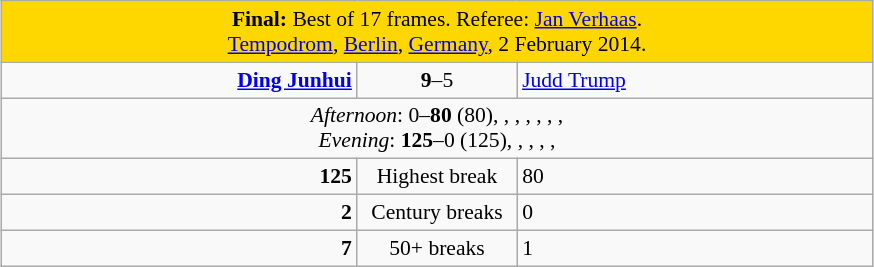<table class="wikitable" style="font-size: 90%; margin: 1em auto 1em auto;">
<tr>
<td colspan = "3" align="center" bgcolor="#ffd700"><strong>Final:</strong> Best of 17 frames. Referee: <a href='#'>Jan Verhaas</a>.<br><a href='#'>Tempodrom</a>, <a href='#'>Berlin</a>, <a href='#'>Germany</a>, 2  February 2014.</td>
</tr>
<tr>
<td width="230" align="right"><strong><a href='#'>Ding Junhui</a></strong><br></td>
<td width="100" align="center"><strong>9</strong>–5</td>
<td width="230"><a href='#'>Judd Trump</a><br></td>
</tr>
<tr>
<td colspan="3" align="center" style="font-size: 100%"><em>Afternoon</em>: 0–<strong>80</strong> (80), , , , , , ,   <br><em>Evening</em>: <strong>125</strong>–0 (125), , , , , </td>
</tr>
<tr>
<td align="right"><strong>125</strong></td>
<td align="center">Highest break</td>
<td>80</td>
</tr>
<tr>
<td align="right"><strong>2</strong></td>
<td align="center">Century breaks</td>
<td>0</td>
</tr>
<tr>
<td align="right"><strong>7</strong></td>
<td align="center">50+ breaks</td>
<td>1</td>
</tr>
</table>
